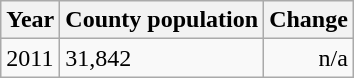<table class="wikitable">
<tr>
<th>Year</th>
<th>County population</th>
<th>Change</th>
</tr>
<tr>
<td>2011</td>
<td>31,842</td>
<td align="right">n/a</td>
</tr>
</table>
